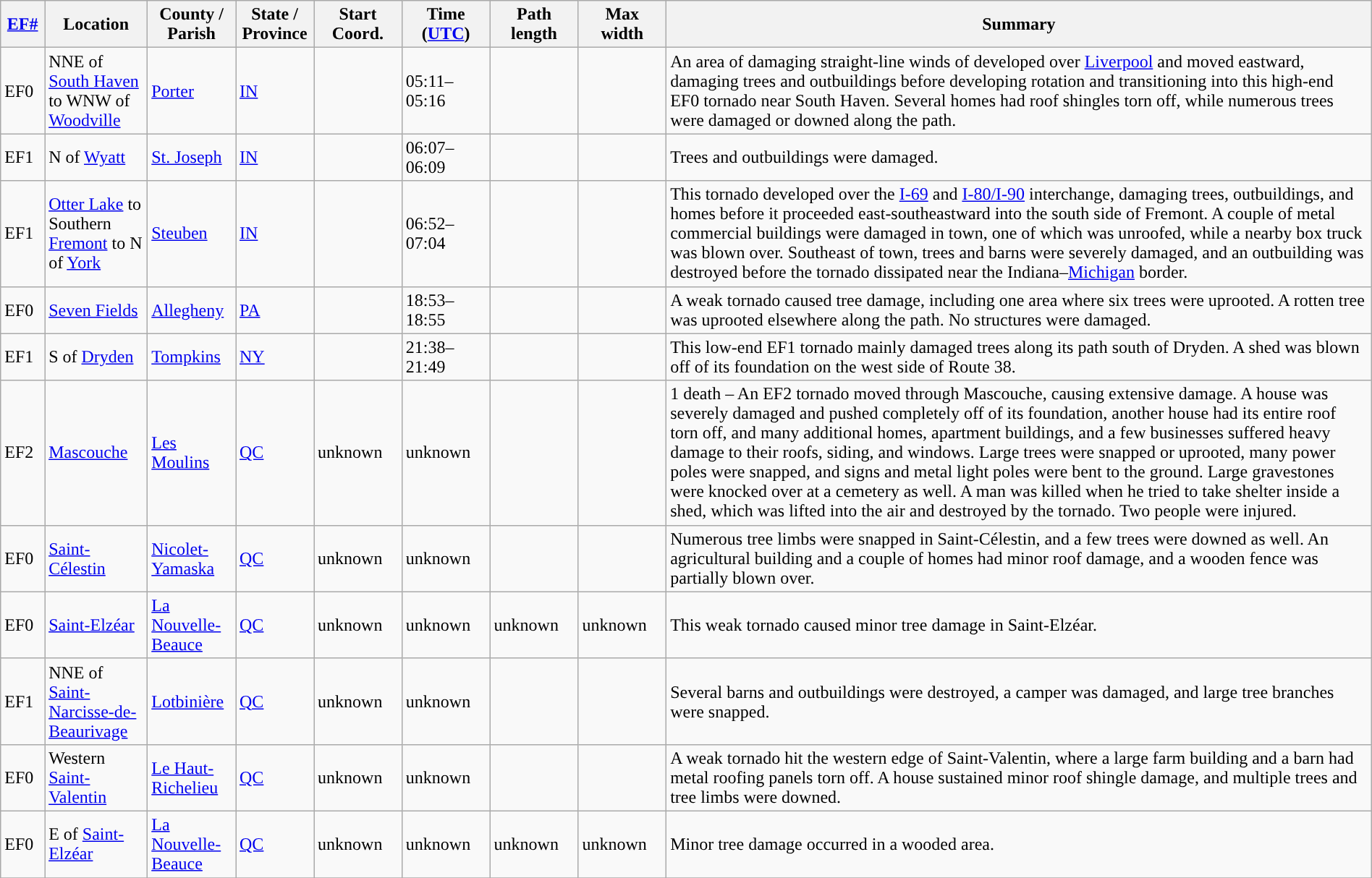<table class="wikitable sortable" style="width:100%;">
<tr>
<th scope="col"  style="width:3%; text-align:center;"><a href='#'>EF#</a></th>
<th scope="col"  style="width:7%; text-align:center;" class="unsortable">Location</th>
<th scope="col"  style="width:6%; text-align:center;" class="unsortable">County / Parish</th>
<th scope="col"  style="width:5%; text-align:center;">State / Province</th>
<th scope="col"  style="width:6%; text-align:center;">Start Coord.</th>
<th scope="col"  style="width:6%; text-align:center;">Time (<a href='#'>UTC</a>)</th>
<th scope="col"  style="width:6%; text-align:center;">Path length</th>
<th scope="col"  style="width:6%; text-align:center;">Max width</th>
<th scope="col" class="unsortable" style="width:48%; text-align:center;">Summary</th>
</tr>
<tr>
<td>EF0</td>
<td>NNE of <a href='#'>South Haven</a> to WNW of <a href='#'>Woodville</a></td>
<td><a href='#'>Porter</a></td>
<td><a href='#'>IN</a></td>
<td></td>
<td>05:11–05:16</td>
<td></td>
<td></td>
<td>An area of damaging straight-line winds of  developed over <a href='#'>Liverpool</a> and moved eastward, damaging trees and outbuildings before developing rotation and transitioning into this high-end EF0 tornado near South Haven. Several homes had roof shingles torn off, while numerous trees were damaged or downed along the path.</td>
</tr>
<tr>
<td>EF1</td>
<td>N of <a href='#'>Wyatt</a></td>
<td><a href='#'>St. Joseph</a></td>
<td><a href='#'>IN</a></td>
<td></td>
<td>06:07–06:09</td>
<td></td>
<td></td>
<td>Trees and outbuildings were damaged.</td>
</tr>
<tr>
<td>EF1</td>
<td><a href='#'>Otter Lake</a> to Southern <a href='#'>Fremont</a> to N of <a href='#'>York</a></td>
<td><a href='#'>Steuben</a></td>
<td><a href='#'>IN</a></td>
<td></td>
<td>06:52–07:04</td>
<td></td>
<td></td>
<td>This tornado developed over the <a href='#'>I-69</a> and <a href='#'>I-80/I-90</a> interchange, damaging trees, outbuildings, and homes before it proceeded east-southeastward into the south side of Fremont. A couple of metal commercial buildings were damaged in town, one of which was unroofed, while a nearby box truck was blown over. Southeast of town, trees and barns were severely damaged, and an outbuilding was destroyed before the tornado dissipated near the Indiana–<a href='#'>Michigan</a> border.</td>
</tr>
<tr>
<td>EF0</td>
<td><a href='#'>Seven Fields</a></td>
<td><a href='#'>Allegheny</a></td>
<td><a href='#'>PA</a></td>
<td></td>
<td>18:53–18:55</td>
<td></td>
<td></td>
<td>A weak tornado caused tree damage, including one area where six trees were uprooted. A rotten tree was uprooted elsewhere along the path. No structures were damaged.</td>
</tr>
<tr>
<td>EF1</td>
<td>S of <a href='#'>Dryden</a></td>
<td><a href='#'>Tompkins</a></td>
<td><a href='#'>NY</a></td>
<td></td>
<td>21:38–21:49</td>
<td></td>
<td></td>
<td>This low-end EF1 tornado mainly damaged trees along its path south of Dryden. A shed was blown off of its foundation on the west side of Route 38.</td>
</tr>
<tr>
<td>EF2</td>
<td><a href='#'>Mascouche</a></td>
<td><a href='#'>Les Moulins</a></td>
<td><a href='#'>QC</a></td>
<td>unknown</td>
<td>unknown</td>
<td></td>
<td></td>
<td>1 death – An EF2 tornado moved through Mascouche, causing extensive damage. A house was severely damaged and pushed completely off of its foundation, another house had its entire roof torn off, and many additional homes, apartment buildings, and a few businesses suffered heavy damage to their roofs, siding, and windows. Large trees were snapped or uprooted, many power poles were snapped, and signs and metal light poles were bent to the ground. Large gravestones were knocked over at a cemetery as well. A man was killed when he tried to take shelter inside a shed, which was lifted into the air and destroyed by the tornado. Two people were injured.</td>
</tr>
<tr>
<td>EF0</td>
<td><a href='#'>Saint-Célestin</a></td>
<td><a href='#'>Nicolet-Yamaska</a></td>
<td><a href='#'>QC</a></td>
<td>unknown</td>
<td>unknown</td>
<td></td>
<td></td>
<td>Numerous tree limbs were snapped in Saint-Célestin, and a few trees were downed as well. An agricultural building and a couple of homes had minor roof damage, and a wooden fence was partially blown over.</td>
</tr>
<tr>
<td>EF0</td>
<td><a href='#'>Saint-Elzéar</a></td>
<td><a href='#'>La Nouvelle-Beauce</a></td>
<td><a href='#'>QC</a></td>
<td>unknown</td>
<td>unknown</td>
<td>unknown</td>
<td>unknown</td>
<td>This weak tornado caused minor tree damage in Saint-Elzéar.</td>
</tr>
<tr>
<td>EF1</td>
<td>NNE of <a href='#'>Saint-Narcisse-de-Beaurivage</a></td>
<td><a href='#'>Lotbinière</a></td>
<td><a href='#'>QC</a></td>
<td>unknown</td>
<td>unknown</td>
<td></td>
<td></td>
<td>Several barns and outbuildings were destroyed, a camper was damaged, and large tree branches were snapped.</td>
</tr>
<tr>
<td>EF0</td>
<td>Western <a href='#'>Saint-Valentin</a></td>
<td><a href='#'>Le Haut-Richelieu</a></td>
<td><a href='#'>QC</a></td>
<td>unknown</td>
<td>unknown</td>
<td></td>
<td></td>
<td>A weak tornado hit the western edge of Saint-Valentin, where a large farm building and a barn had metal roofing panels torn off. A house sustained minor roof shingle damage, and multiple trees and tree limbs were downed.</td>
</tr>
<tr>
<td>EF0</td>
<td>E of <a href='#'>Saint-Elzéar</a></td>
<td><a href='#'>La Nouvelle-Beauce</a></td>
<td><a href='#'>QC</a></td>
<td>unknown</td>
<td>unknown</td>
<td>unknown</td>
<td>unknown</td>
<td>Minor tree damage occurred in a wooded area.</td>
</tr>
<tr>
</tr>
</table>
